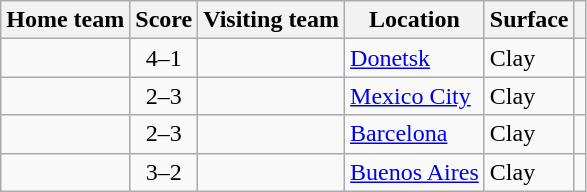<table class="wikitable" style="border:1px solid #aaa;">
<tr>
<th>Home team</th>
<th>Score</th>
<th>Visiting team</th>
<th>Location</th>
<th>Surface</th>
<th></th>
</tr>
<tr>
<td><strong></strong></td>
<td style="text-align:center;">4–1</td>
<td></td>
<td><a href='#'>Donetsk</a></td>
<td>Clay</td>
<td></td>
</tr>
<tr>
<td></td>
<td style="text-align:center;">2–3</td>
<td><strong></strong></td>
<td><a href='#'>Mexico City</a></td>
<td>Clay</td>
<td></td>
</tr>
<tr>
<td></td>
<td style="text-align:center;">2–3</td>
<td><strong></strong></td>
<td><a href='#'>Barcelona</a></td>
<td>Clay</td>
<td></td>
</tr>
<tr>
<td><strong></strong></td>
<td style="text-align:center;">3–2</td>
<td></td>
<td><a href='#'>Buenos Aires</a></td>
<td>Clay</td>
<td></td>
</tr>
</table>
